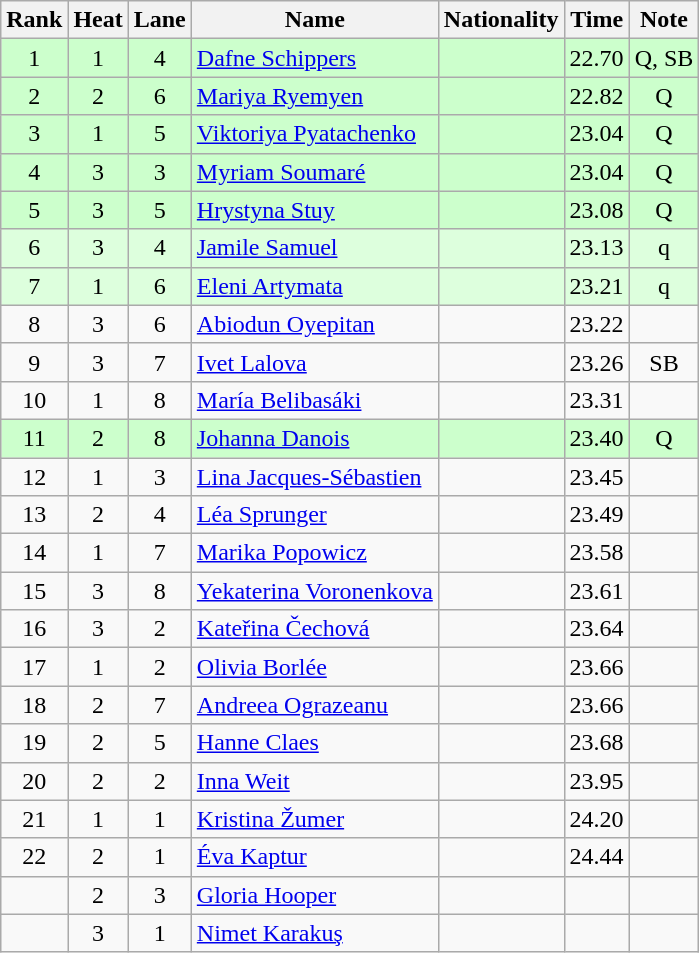<table class="wikitable sortable" style="text-align:center">
<tr>
<th>Rank</th>
<th>Heat</th>
<th>Lane</th>
<th>Name</th>
<th>Nationality</th>
<th>Time</th>
<th>Note</th>
</tr>
<tr bgcolor=ccffcc>
<td>1</td>
<td>1</td>
<td>4</td>
<td align="left"><a href='#'>Dafne Schippers</a></td>
<td align=left></td>
<td>22.70</td>
<td>Q, SB</td>
</tr>
<tr bgcolor=ccffcc>
<td>2</td>
<td>2</td>
<td>6</td>
<td align="left"><a href='#'>Mariya Ryemyen</a></td>
<td align=left></td>
<td>22.82</td>
<td>Q</td>
</tr>
<tr bgcolor=ccffcc>
<td>3</td>
<td>1</td>
<td>5</td>
<td align="left"><a href='#'>Viktoriya Pyatachenko</a></td>
<td align=left></td>
<td>23.04</td>
<td>Q</td>
</tr>
<tr bgcolor=ccffcc>
<td>4</td>
<td>3</td>
<td>3</td>
<td align="left"><a href='#'>Myriam Soumaré</a></td>
<td align=left></td>
<td>23.04</td>
<td>Q</td>
</tr>
<tr bgcolor=ccffcc>
<td>5</td>
<td>3</td>
<td>5</td>
<td align="left"><a href='#'>Hrystyna Stuy</a></td>
<td align=left></td>
<td>23.08</td>
<td>Q</td>
</tr>
<tr bgcolor=ddffdd>
<td>6</td>
<td>3</td>
<td>4</td>
<td align="left"><a href='#'>Jamile Samuel</a></td>
<td align=left></td>
<td>23.13</td>
<td>q</td>
</tr>
<tr bgcolor=ddffdd>
<td>7</td>
<td>1</td>
<td>6</td>
<td align="left"><a href='#'>Eleni Artymata</a></td>
<td align=left></td>
<td>23.21</td>
<td>q</td>
</tr>
<tr>
<td>8</td>
<td>3</td>
<td>6</td>
<td align="left"><a href='#'>Abiodun Oyepitan</a></td>
<td align=left></td>
<td>23.22</td>
<td></td>
</tr>
<tr>
<td>9</td>
<td>3</td>
<td>7</td>
<td align="left"><a href='#'>Ivet Lalova</a></td>
<td align=left></td>
<td>23.26</td>
<td>SB</td>
</tr>
<tr>
<td>10</td>
<td>1</td>
<td>8</td>
<td align="left"><a href='#'>María Belibasáki</a></td>
<td align=left></td>
<td>23.31</td>
<td></td>
</tr>
<tr bgcolor=ccffcc>
<td>11</td>
<td>2</td>
<td>8</td>
<td align="left"><a href='#'>Johanna Danois</a></td>
<td align=left></td>
<td>23.40</td>
<td>Q</td>
</tr>
<tr>
<td>12</td>
<td>1</td>
<td>3</td>
<td align="left"><a href='#'>Lina Jacques-Sébastien</a></td>
<td align=left></td>
<td>23.45</td>
<td></td>
</tr>
<tr>
<td>13</td>
<td>2</td>
<td>4</td>
<td align="left"><a href='#'>Léa Sprunger</a></td>
<td align=left></td>
<td>23.49</td>
<td></td>
</tr>
<tr>
<td>14</td>
<td>1</td>
<td>7</td>
<td align="left"><a href='#'>Marika Popowicz</a></td>
<td align=left></td>
<td>23.58</td>
<td></td>
</tr>
<tr>
<td>15</td>
<td>3</td>
<td>8</td>
<td align="left"><a href='#'>Yekaterina Voronenkova</a></td>
<td align=left></td>
<td>23.61</td>
<td></td>
</tr>
<tr>
<td>16</td>
<td>3</td>
<td>2</td>
<td align="left"><a href='#'>Kateřina Čechová</a></td>
<td align=left></td>
<td>23.64</td>
<td></td>
</tr>
<tr>
<td>17</td>
<td>1</td>
<td>2</td>
<td align="left"><a href='#'>Olivia Borlée</a></td>
<td align=left></td>
<td>23.66</td>
<td></td>
</tr>
<tr>
<td>18</td>
<td>2</td>
<td>7</td>
<td align="left"><a href='#'>Andreea Ograzeanu</a></td>
<td align=left></td>
<td>23.66</td>
<td></td>
</tr>
<tr>
<td>19</td>
<td>2</td>
<td>5</td>
<td align="left"><a href='#'>Hanne Claes</a></td>
<td align=left></td>
<td>23.68</td>
<td></td>
</tr>
<tr>
<td>20</td>
<td>2</td>
<td>2</td>
<td align="left"><a href='#'>Inna Weit</a></td>
<td align=left></td>
<td>23.95</td>
<td></td>
</tr>
<tr>
<td>21</td>
<td>1</td>
<td>1</td>
<td align="left"><a href='#'>Kristina Žumer</a></td>
<td align=left></td>
<td>24.20</td>
<td></td>
</tr>
<tr>
<td>22</td>
<td>2</td>
<td>1</td>
<td align="left"><a href='#'>Éva Kaptur</a></td>
<td align=left></td>
<td>24.44</td>
<td></td>
</tr>
<tr>
<td></td>
<td>2</td>
<td>3</td>
<td align="left"><a href='#'>Gloria Hooper</a></td>
<td align=left></td>
<td></td>
<td></td>
</tr>
<tr>
<td></td>
<td>3</td>
<td>1</td>
<td align="left"><a href='#'>Nimet Karakuş</a></td>
<td align=left></td>
<td></td>
<td></td>
</tr>
</table>
